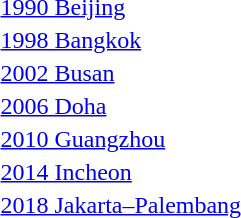<table>
<tr>
<td><a href='#'>1990 Beijing</a></td>
<td></td>
<td></td>
<td></td>
</tr>
<tr>
<td><a href='#'>1998 Bangkok</a></td>
<td></td>
<td></td>
<td></td>
</tr>
<tr>
<td><a href='#'>2002 Busan</a></td>
<td></td>
<td></td>
<td></td>
</tr>
<tr>
<td><a href='#'>2006 Doha</a></td>
<td></td>
<td></td>
<td></td>
</tr>
<tr>
<td><a href='#'>2010 Guangzhou</a></td>
<td></td>
<td></td>
<td></td>
</tr>
<tr>
<td><a href='#'>2014 Incheon</a></td>
<td></td>
<td></td>
<td></td>
</tr>
<tr>
<td><a href='#'>2018 Jakarta–Palembang</a></td>
<td></td>
<td></td>
<td></td>
</tr>
</table>
